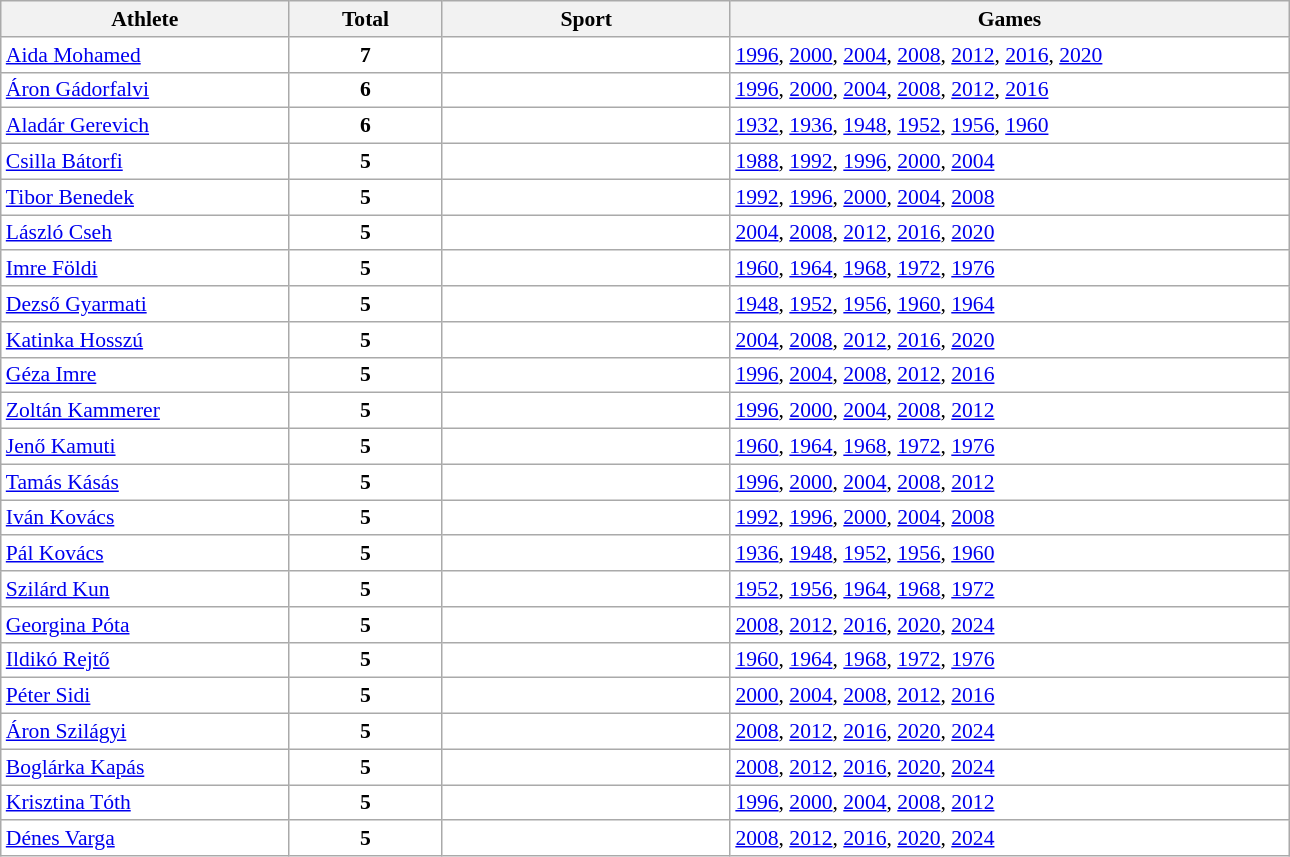<table class="wikitable" width=68% style="font-size:90%; text-align:center;">
<tr>
<th width=100>Athlete</th>
<th width=50>Total</th>
<th width=100>Sport</th>
<th width=200>Games</th>
</tr>
<tr align="center" valign="middle" bgcolor="#FFFFFF">
<td align=left><a href='#'>Aida Mohamed</a></td>
<td><strong>7</strong></td>
<td align=left></td>
<td align=left><a href='#'>1996</a>, <a href='#'>2000</a>, <a href='#'>2004</a>, <a href='#'>2008</a>, <a href='#'>2012</a>, <a href='#'>2016</a>, <a href='#'>2020</a></td>
</tr>
<tr align="center" valign="middle" bgcolor="#FFFFFF">
<td align=left><a href='#'>Áron Gádorfalvi</a></td>
<td><strong>6</strong></td>
<td align=left></td>
<td align=left><a href='#'>1996</a>, <a href='#'>2000</a>, <a href='#'>2004</a>, <a href='#'>2008</a>, <a href='#'>2012</a>, <a href='#'>2016</a></td>
</tr>
<tr align="center" valign="middle" bgcolor="#FFFFFF">
<td align=left><a href='#'>Aladár Gerevich</a></td>
<td><strong>6</strong></td>
<td align=left></td>
<td align=left><a href='#'>1932</a>, <a href='#'>1936</a>, <a href='#'>1948</a>, <a href='#'>1952</a>, <a href='#'>1956</a>, <a href='#'>1960</a></td>
</tr>
<tr align="center" valign="middle" bgcolor="#FFFFFF">
<td align=left><a href='#'>Csilla Bátorfi</a></td>
<td><strong>5</strong></td>
<td align=left></td>
<td align=left><a href='#'>1988</a>, <a href='#'>1992</a>, <a href='#'>1996</a>, <a href='#'>2000</a>, <a href='#'>2004</a></td>
</tr>
<tr align="center" valign="middle" bgcolor="#FFFFFF">
<td align=left><a href='#'>Tibor Benedek</a></td>
<td><strong>5</strong></td>
<td align=left></td>
<td align=left><a href='#'>1992</a>, <a href='#'>1996</a>, <a href='#'>2000</a>, <a href='#'>2004</a>, <a href='#'>2008</a></td>
</tr>
<tr align="center" valign="middle" bgcolor="#FFFFFF">
<td align=left><a href='#'>László Cseh</a></td>
<td><strong>5</strong></td>
<td align=left></td>
<td align=left><a href='#'>2004</a>, <a href='#'>2008</a>, <a href='#'>2012</a>, <a href='#'>2016</a>, <a href='#'>2020</a></td>
</tr>
<tr align="center" valign="middle" bgcolor="#FFFFFF">
<td align=left><a href='#'>Imre Földi</a></td>
<td><strong>5</strong></td>
<td align=left></td>
<td align=left><a href='#'>1960</a>, <a href='#'>1964</a>, <a href='#'>1968</a>, <a href='#'>1972</a>, <a href='#'>1976</a></td>
</tr>
<tr align="center" valign="middle" bgcolor="#FFFFFF">
<td align=left><a href='#'>Dezső Gyarmati</a></td>
<td><strong>5</strong></td>
<td align=left></td>
<td align=left><a href='#'>1948</a>, <a href='#'>1952</a>, <a href='#'>1956</a>, <a href='#'>1960</a>, <a href='#'>1964</a></td>
</tr>
<tr align="center" valign="middle" bgcolor="#FFFFFF">
<td align=left><a href='#'>Katinka Hosszú</a></td>
<td><strong>5</strong></td>
<td align=left></td>
<td align=left><a href='#'>2004</a>, <a href='#'>2008</a>, <a href='#'>2012</a>, <a href='#'>2016</a>, <a href='#'>2020</a></td>
</tr>
<tr align="center" valign="middle" bgcolor="#FFFFFF">
<td align=left><a href='#'>Géza Imre</a></td>
<td><strong>5</strong></td>
<td align=left></td>
<td align=left><a href='#'>1996</a>, <a href='#'>2004</a>, <a href='#'>2008</a>, <a href='#'>2012</a>, <a href='#'>2016</a></td>
</tr>
<tr align="center" valign="middle" bgcolor="#FFFFFF">
<td align=left><a href='#'>Zoltán Kammerer</a></td>
<td><strong>5</strong></td>
<td align=left></td>
<td align=left><a href='#'>1996</a>, <a href='#'>2000</a>, <a href='#'>2004</a>, <a href='#'>2008</a>, <a href='#'>2012</a></td>
</tr>
<tr align="center" valign="middle" bgcolor="#FFFFFF">
<td align=left><a href='#'>Jenő Kamuti</a></td>
<td><strong>5</strong></td>
<td align=left></td>
<td align=left><a href='#'>1960</a>, <a href='#'>1964</a>, <a href='#'>1968</a>, <a href='#'>1972</a>, <a href='#'>1976</a></td>
</tr>
<tr align="center" valign="middle" bgcolor="#FFFFFF">
<td align=left><a href='#'>Tamás Kásás</a></td>
<td><strong>5</strong></td>
<td align=left></td>
<td align=left><a href='#'>1996</a>, <a href='#'>2000</a>, <a href='#'>2004</a>, <a href='#'>2008</a>, <a href='#'>2012</a></td>
</tr>
<tr align="center" valign="middle" bgcolor="#FFFFFF">
<td align=left><a href='#'>Iván Kovács</a></td>
<td><strong>5</strong></td>
<td align=left></td>
<td align=left><a href='#'>1992</a>, <a href='#'>1996</a>, <a href='#'>2000</a>, <a href='#'>2004</a>, <a href='#'>2008</a></td>
</tr>
<tr align="center" valign="middle" bgcolor="#FFFFFF">
<td align=left><a href='#'>Pál Kovács</a></td>
<td><strong>5</strong></td>
<td align=left></td>
<td align=left><a href='#'>1936</a>, <a href='#'>1948</a>, <a href='#'>1952</a>, <a href='#'>1956</a>, <a href='#'>1960</a></td>
</tr>
<tr align="center" valign="middle" bgcolor="#FFFFFF">
<td align=left><a href='#'>Szilárd Kun</a></td>
<td><strong>5</strong></td>
<td align=left></td>
<td align=left><a href='#'>1952</a>, <a href='#'>1956</a>, <a href='#'>1964</a>, <a href='#'>1968</a>, <a href='#'>1972</a></td>
</tr>
<tr align="center" valign="middle" bgcolor="#FFFFFF">
<td align=left><a href='#'>Georgina Póta</a></td>
<td><strong>5</strong></td>
<td align=left></td>
<td align=left><a href='#'>2008</a>, <a href='#'>2012</a>, <a href='#'>2016</a>, <a href='#'>2020</a>, <a href='#'>2024</a></td>
</tr>
<tr align="center" valign="middle" bgcolor="#FFFFFF">
<td align=left><a href='#'>Ildikó Rejtő</a></td>
<td><strong>5</strong></td>
<td align=left></td>
<td align=left><a href='#'>1960</a>, <a href='#'>1964</a>, <a href='#'>1968</a>, <a href='#'>1972</a>, <a href='#'>1976</a></td>
</tr>
<tr align="center" valign="middle" bgcolor="#FFFFFF">
<td align=left><a href='#'>Péter Sidi</a></td>
<td><strong>5</strong></td>
<td align=left></td>
<td align=left><a href='#'>2000</a>, <a href='#'>2004</a>, <a href='#'>2008</a>, <a href='#'>2012</a>, <a href='#'>2016</a></td>
</tr>
<tr align="center" valign="middle" bgcolor="#FFFFFF">
<td align=left><a href='#'>Áron Szilágyi</a></td>
<td><strong>5</strong></td>
<td align=left></td>
<td align=left><a href='#'>2008</a>, <a href='#'>2012</a>, <a href='#'>2016</a>, <a href='#'>2020</a>, <a href='#'>2024</a></td>
</tr>
<tr align="center" valign="middle" bgcolor="#FFFFFF">
<td align=left><a href='#'>Boglárka Kapás</a></td>
<td><strong>5</strong></td>
<td align=left></td>
<td align=left><a href='#'>2008</a>, <a href='#'>2012</a>, <a href='#'>2016</a>, <a href='#'>2020</a>, <a href='#'>2024</a></td>
</tr>
<tr align="center" valign="middle" bgcolor="#FFFFFF">
<td align=left><a href='#'>Krisztina Tóth</a></td>
<td><strong>5</strong></td>
<td align=left></td>
<td align=left><a href='#'>1996</a>, <a href='#'>2000</a>, <a href='#'>2004</a>, <a href='#'>2008</a>, <a href='#'>2012</a></td>
</tr>
<tr align="center" valign="middle" bgcolor="#FFFFFF">
<td align=left><a href='#'>Dénes Varga</a></td>
<td><strong>5</strong></td>
<td align=left></td>
<td align=left><a href='#'>2008</a>, <a href='#'>2012</a>, <a href='#'>2016</a>, <a href='#'>2020</a>, <a href='#'>2024</a></td>
</tr>
</table>
